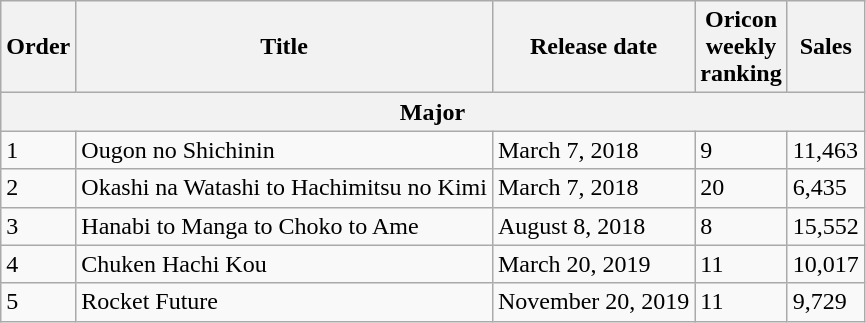<table class="wikitable">
<tr>
<th>Order</th>
<th>Title</th>
<th>Release date</th>
<th>Oricon<br>weekly<br>ranking</th>
<th>Sales</th>
</tr>
<tr>
<th colspan="5">Major</th>
</tr>
<tr>
<td>1</td>
<td>Ougon no Shichinin</td>
<td>March 7, 2018</td>
<td>9</td>
<td>11,463</td>
</tr>
<tr>
<td>2</td>
<td>Okashi na Watashi to Hachimitsu no Kimi</td>
<td>March 7, 2018</td>
<td>20</td>
<td>6,435</td>
</tr>
<tr>
<td>3</td>
<td>Hanabi to Manga to Choko to Ame</td>
<td>August 8, 2018</td>
<td>8</td>
<td>15,552</td>
</tr>
<tr>
<td>4</td>
<td>Chuken Hachi Kou</td>
<td>March 20, 2019</td>
<td>11</td>
<td>10,017</td>
</tr>
<tr>
<td>5</td>
<td>Rocket Future</td>
<td>November 20, 2019</td>
<td>11</td>
<td>9,729</td>
</tr>
</table>
